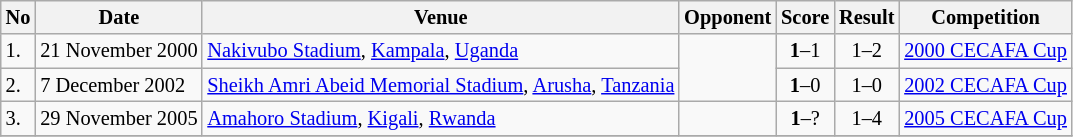<table class="wikitable" style="font-size:85%;">
<tr>
<th>No</th>
<th>Date</th>
<th>Venue</th>
<th>Opponent</th>
<th>Score</th>
<th>Result</th>
<th>Competition</th>
</tr>
<tr>
<td>1.</td>
<td>21 November 2000</td>
<td><a href='#'>Nakivubo Stadium</a>, <a href='#'>Kampala</a>, <a href='#'>Uganda</a></td>
<td rowspan=2></td>
<td align=center><strong>1</strong>–1</td>
<td align=center>1–2</td>
<td><a href='#'>2000 CECAFA Cup</a></td>
</tr>
<tr>
<td>2.</td>
<td>7 December 2002</td>
<td><a href='#'>Sheikh Amri Abeid Memorial Stadium</a>, <a href='#'>Arusha</a>, <a href='#'>Tanzania</a></td>
<td align=center><strong>1</strong>–0</td>
<td align=center>1–0</td>
<td><a href='#'>2002 CECAFA Cup</a></td>
</tr>
<tr>
<td>3.</td>
<td>29 November 2005</td>
<td><a href='#'>Amahoro Stadium</a>, <a href='#'>Kigali</a>, <a href='#'>Rwanda</a></td>
<td></td>
<td align=center><strong>1</strong>–?</td>
<td align=center>1–4</td>
<td><a href='#'>2005 CECAFA Cup</a></td>
</tr>
<tr>
</tr>
</table>
